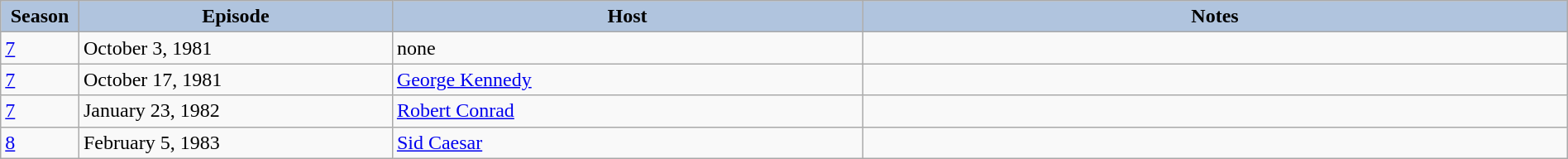<table class="wikitable" style="width:100%;">
<tr>
<th style="background:#B0C4DE;" width="5%">Season</th>
<th style="background:#B0C4DE;" width="20%">Episode</th>
<th style="background:#B0C4DE;" width="30%">Host</th>
<th style="background:#B0C4DE;" width="45%">Notes</th>
</tr>
<tr>
<td><a href='#'>7</a></td>
<td>October 3, 1981</td>
<td>none</td>
<td></td>
</tr>
<tr>
<td><a href='#'>7</a></td>
<td>October 17, 1981</td>
<td><a href='#'>George Kennedy</a></td>
<td></td>
</tr>
<tr>
<td><a href='#'>7</a></td>
<td>January 23, 1982</td>
<td><a href='#'>Robert Conrad</a></td>
<td></td>
</tr>
<tr>
<td><a href='#'>8</a></td>
<td>February 5, 1983</td>
<td><a href='#'>Sid Caesar</a></td>
<td></td>
</tr>
</table>
